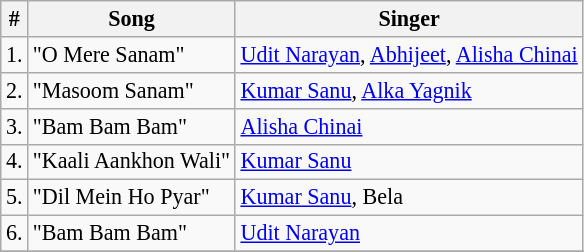<table class="wikitable sortable" style="font-size:92%;">
<tr>
<th>#</th>
<th>Song</th>
<th>Singer</th>
</tr>
<tr>
<td>1.</td>
<td>"O Mere Sanam"</td>
<td><a href='#'>Udit Narayan</a>, <a href='#'>Abhijeet</a>, <a href='#'>Alisha Chinai</a></td>
</tr>
<tr>
<td>2.</td>
<td>"Masoom Sanam"</td>
<td><a href='#'>Kumar Sanu</a>, <a href='#'>Alka Yagnik</a></td>
</tr>
<tr>
<td>3.</td>
<td>"Bam Bam Bam"</td>
<td><a href='#'>Alisha Chinai</a></td>
</tr>
<tr>
<td>4.</td>
<td>"Kaali Aankhon Wali"</td>
<td><a href='#'>Kumar Sanu</a></td>
</tr>
<tr>
<td>5.</td>
<td>"Dil Mein Ho Pyar"</td>
<td><a href='#'>Kumar Sanu</a>, Bela</td>
</tr>
<tr>
<td>6.</td>
<td>"Bam Bam Bam"</td>
<td><a href='#'>Udit Narayan</a></td>
</tr>
<tr>
</tr>
</table>
